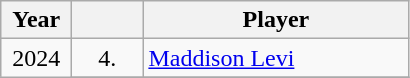<table class="wikitable">
<tr>
<th width=40>Year</th>
<th width=40></th>
<th width=170>Player</th>
</tr>
<tr>
<td align=center rowspan=2>2024</td>
<td align=center>4.</td>
<td><a href='#'>Maddison Levi</a></td>
</tr>
<tr>
</tr>
</table>
